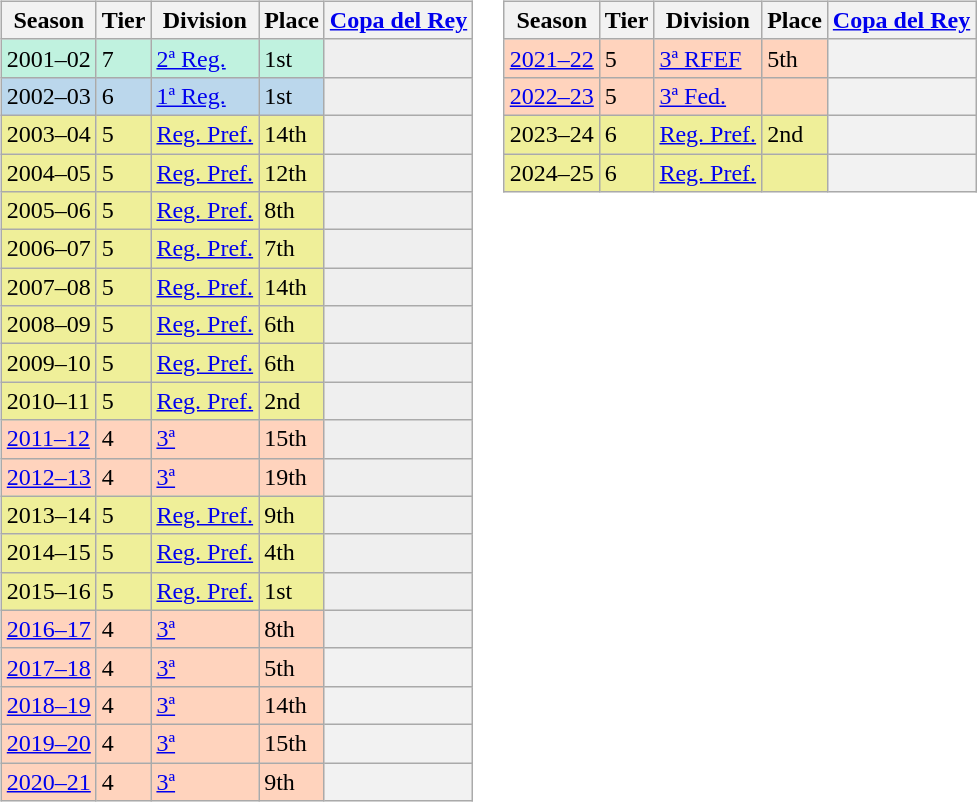<table>
<tr>
<td valign="top" width=0%><br><table class="wikitable">
<tr style="background:#f0f6fa;">
<th>Season</th>
<th>Tier</th>
<th>Division</th>
<th>Place</th>
<th><a href='#'>Copa del Rey</a></th>
</tr>
<tr>
<td style="background:#C0F2DF;">2001–02</td>
<td style="background:#C0F2DF;">7</td>
<td style="background:#C0F2DF;"><a href='#'>2ª Reg.</a></td>
<td style="background:#C0F2DF;">1st</td>
<th style="background:#efefef;"></th>
</tr>
<tr>
<td style="background:#BBD7EC;">2002–03</td>
<td style="background:#BBD7EC;">6</td>
<td style="background:#BBD7EC;"><a href='#'>1ª Reg.</a></td>
<td style="background:#BBD7EC;">1st</td>
<th style="background:#efefef;"></th>
</tr>
<tr>
<td style="background:#EFEF99;">2003–04</td>
<td style="background:#EFEF99;">5</td>
<td style="background:#EFEF99;"><a href='#'>Reg. Pref.</a></td>
<td style="background:#EFEF99;">14th</td>
<td style="background:#efefef;"></td>
</tr>
<tr>
<td style="background:#EFEF99;">2004–05</td>
<td style="background:#EFEF99;">5</td>
<td style="background:#EFEF99;"><a href='#'>Reg. Pref.</a></td>
<td style="background:#EFEF99;">12th</td>
<td style="background:#efefef;"></td>
</tr>
<tr>
<td style="background:#EFEF99;">2005–06</td>
<td style="background:#EFEF99;">5</td>
<td style="background:#EFEF99;"><a href='#'>Reg. Pref.</a></td>
<td style="background:#EFEF99;">8th</td>
<td style="background:#efefef;"></td>
</tr>
<tr>
<td style="background:#EFEF99;">2006–07</td>
<td style="background:#EFEF99;">5</td>
<td style="background:#EFEF99;"><a href='#'>Reg. Pref.</a></td>
<td style="background:#EFEF99;">7th</td>
<td style="background:#efefef;"></td>
</tr>
<tr>
<td style="background:#EFEF99;">2007–08</td>
<td style="background:#EFEF99;">5</td>
<td style="background:#EFEF99;"><a href='#'>Reg. Pref.</a></td>
<td style="background:#EFEF99;">14th</td>
<td style="background:#efefef;"></td>
</tr>
<tr>
<td style="background:#EFEF99;">2008–09</td>
<td style="background:#EFEF99;">5</td>
<td style="background:#EFEF99;"><a href='#'>Reg. Pref.</a></td>
<td style="background:#EFEF99;">6th</td>
<td style="background:#efefef;"></td>
</tr>
<tr>
<td style="background:#EFEF99;">2009–10</td>
<td style="background:#EFEF99;">5</td>
<td style="background:#EFEF99;"><a href='#'>Reg. Pref.</a></td>
<td style="background:#EFEF99;">6th</td>
<td style="background:#efefef;"></td>
</tr>
<tr>
<td style="background:#EFEF99;">2010–11</td>
<td style="background:#EFEF99;">5</td>
<td style="background:#EFEF99;"><a href='#'>Reg. Pref.</a></td>
<td style="background:#EFEF99;">2nd</td>
<td style="background:#efefef;"></td>
</tr>
<tr>
<td style="background:#FFD3BD;"><a href='#'>2011–12</a></td>
<td style="background:#FFD3BD;">4</td>
<td style="background:#FFD3BD;"><a href='#'>3ª</a></td>
<td style="background:#FFD3BD;">15th</td>
<td style="background:#efefef;"></td>
</tr>
<tr>
<td style="background:#FFD3BD;"><a href='#'>2012–13</a></td>
<td style="background:#FFD3BD;">4</td>
<td style="background:#FFD3BD;"><a href='#'>3ª</a></td>
<td style="background:#FFD3BD;">19th</td>
<td style="background:#efefef;"></td>
</tr>
<tr>
<td style="background:#EFEF99;">2013–14</td>
<td style="background:#EFEF99;">5</td>
<td style="background:#EFEF99;"><a href='#'>Reg. Pref.</a></td>
<td style="background:#EFEF99;">9th</td>
<td style="background:#efefef;"></td>
</tr>
<tr>
<td style="background:#EFEF99;">2014–15</td>
<td style="background:#EFEF99;">5</td>
<td style="background:#EFEF99;"><a href='#'>Reg. Pref.</a></td>
<td style="background:#EFEF99;">4th</td>
<td style="background:#efefef;"></td>
</tr>
<tr>
<td style="background:#EFEF99;">2015–16</td>
<td style="background:#EFEF99;">5</td>
<td style="background:#EFEF99;"><a href='#'>Reg. Pref.</a></td>
<td style="background:#EFEF99;">1st</td>
<td style="background:#efefef;"></td>
</tr>
<tr>
<td style="background:#FFD3BD;"><a href='#'>2016–17</a></td>
<td style="background:#FFD3BD;">4</td>
<td style="background:#FFD3BD;"><a href='#'>3ª</a></td>
<td style="background:#FFD3BD;">8th</td>
<td style="background:#efefef;"></td>
</tr>
<tr>
<td style="background:#FFD3BD;"><a href='#'>2017–18</a></td>
<td style="background:#FFD3BD;">4</td>
<td style="background:#FFD3BD;"><a href='#'>3ª</a></td>
<td style="background:#FFD3BD;">5th</td>
<th></th>
</tr>
<tr>
<td style="background:#FFD3BD;"><a href='#'>2018–19</a></td>
<td style="background:#FFD3BD;">4</td>
<td style="background:#FFD3BD;"><a href='#'>3ª</a></td>
<td style="background:#FFD3BD;">14th</td>
<th></th>
</tr>
<tr>
<td style="background:#FFD3BD;"><a href='#'>2019–20</a></td>
<td style="background:#FFD3BD;">4</td>
<td style="background:#FFD3BD;"><a href='#'>3ª</a></td>
<td style="background:#FFD3BD;">15th</td>
<th></th>
</tr>
<tr>
<td style="background:#FFD3BD;"><a href='#'>2020–21</a></td>
<td style="background:#FFD3BD;">4</td>
<td style="background:#FFD3BD;"><a href='#'>3ª</a></td>
<td style="background:#FFD3BD;">9th</td>
<th></th>
</tr>
</table>
</td>
<td valign="top" width=0%><br><table class="wikitable">
<tr style="background:#f0f6fa;">
<th>Season</th>
<th>Tier</th>
<th>Division</th>
<th>Place</th>
<th><a href='#'>Copa del Rey</a></th>
</tr>
<tr>
<td style="background:#FFD3BD;"><a href='#'>2021–22</a></td>
<td style="background:#FFD3BD;">5</td>
<td style="background:#FFD3BD;"><a href='#'>3ª RFEF</a></td>
<td style="background:#FFD3BD;">5th</td>
<th></th>
</tr>
<tr>
<td style="background:#FFD3BD;"><a href='#'>2022–23</a></td>
<td style="background:#FFD3BD;">5</td>
<td style="background:#FFD3BD;"><a href='#'>3ª Fed.</a></td>
<td style="background:#FFD3BD;"></td>
<th></th>
</tr>
<tr>
<td style="background:#EFEF99;">2023–24</td>
<td style="background:#EFEF99;">6</td>
<td style="background:#EFEF99;"><a href='#'>Reg. Pref.</a></td>
<td style="background:#EFEF99;">2nd</td>
<th></th>
</tr>
<tr>
<td style="background:#EFEF99;">2024–25</td>
<td style="background:#EFEF99;">6</td>
<td style="background:#EFEF99;"><a href='#'>Reg. Pref.</a></td>
<td style="background:#EFEF99;"></td>
<th></th>
</tr>
</table>
</td>
</tr>
</table>
